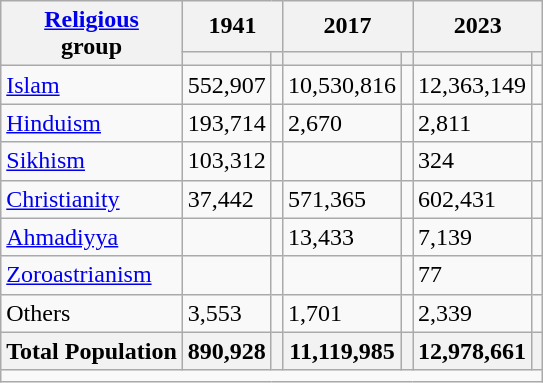<table class="wikitable sortable">
<tr>
<th rowspan="2"><a href='#'>Religious</a><br>group</th>
<th colspan="2">1941</th>
<th colspan="2">2017</th>
<th colspan="2">2023</th>
</tr>
<tr>
<th><a href='#'></a></th>
<th></th>
<th></th>
<th></th>
<th></th>
<th></th>
</tr>
<tr>
<td><a href='#'>Islam</a> </td>
<td>552,907</td>
<td></td>
<td>10,530,816</td>
<td></td>
<td>12,363,149</td>
<td></td>
</tr>
<tr>
<td><a href='#'>Hinduism</a> </td>
<td>193,714</td>
<td></td>
<td>2,670</td>
<td></td>
<td>2,811</td>
<td></td>
</tr>
<tr>
<td><a href='#'>Sikhism</a> </td>
<td>103,312</td>
<td></td>
<td></td>
<td></td>
<td>324</td>
<td></td>
</tr>
<tr>
<td><a href='#'>Christianity</a> </td>
<td>37,442</td>
<td></td>
<td>571,365</td>
<td></td>
<td>602,431</td>
<td></td>
</tr>
<tr>
<td><a href='#'>Ahmadiyya</a> </td>
<td></td>
<td></td>
<td>13,433</td>
<td></td>
<td>7,139</td>
<td></td>
</tr>
<tr>
<td><a href='#'>Zoroastrianism</a> </td>
<td></td>
<td></td>
<td></td>
<td></td>
<td>77</td>
<td></td>
</tr>
<tr>
<td>Others</td>
<td>3,553</td>
<td></td>
<td>1,701</td>
<td></td>
<td>2,339</td>
<td></td>
</tr>
<tr>
<th>Total Population</th>
<th>890,928</th>
<th></th>
<th>11,119,985</th>
<th></th>
<th>12,978,661</th>
<th></th>
</tr>
<tr class="sortbottom">
<td colspan="7"></td>
</tr>
</table>
